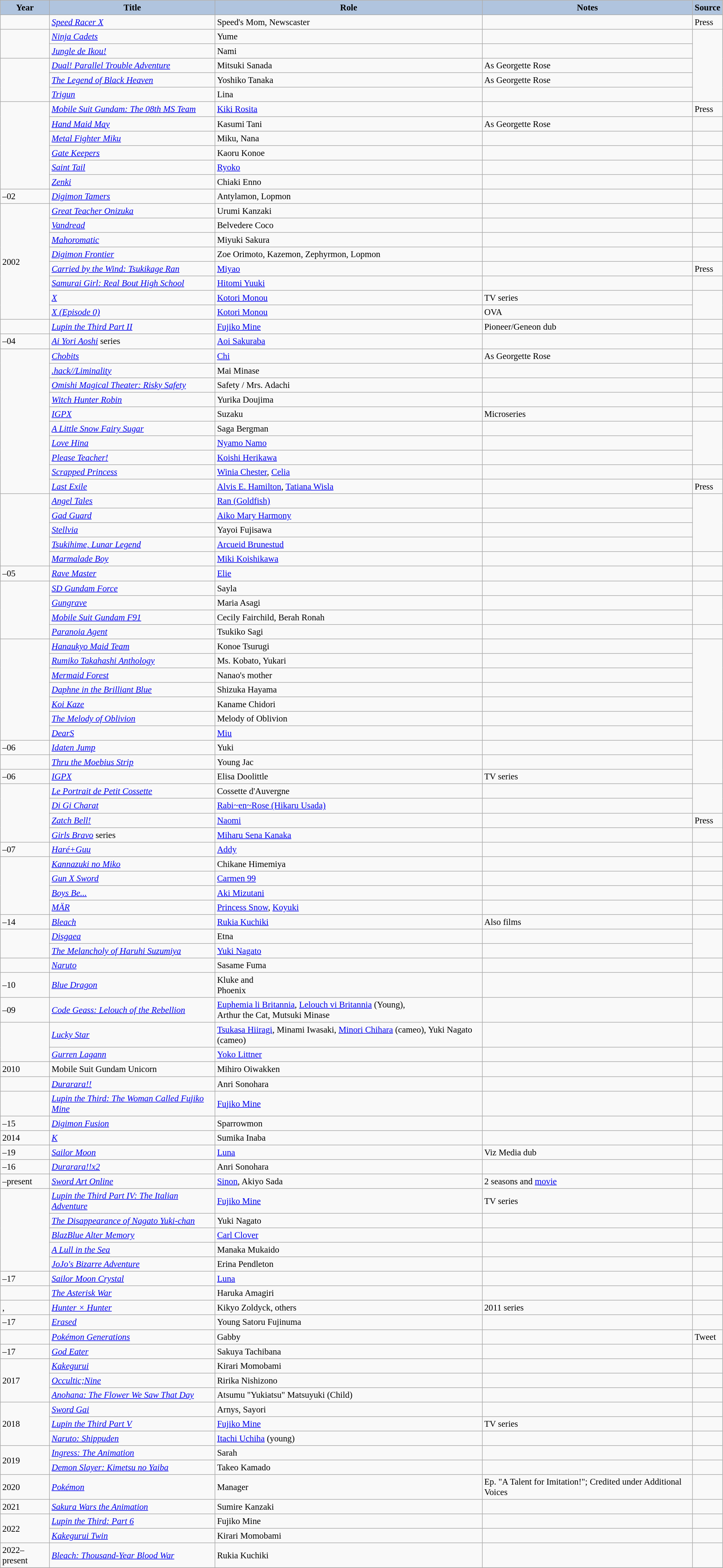<table class="wikitable sortable plainrowheaders" style="width=95%; font-size: 95%;">
<tr>
<th scope="col" style="background:#b0c4de;">Year </th>
<th scope="col" style="background:#b0c4de;">Title</th>
<th scope="col" style="background:#b0c4de;">Role</th>
<th scope="col" style="background:#b0c4de;" class="unsortable">Notes</th>
<th scope="col" style="background:#b0c4de;" class="unsortable">Source</th>
</tr>
<tr>
<td></td>
<td><em><a href='#'>Speed Racer X</a></em></td>
<td>Speed's Mom, Newscaster</td>
<td></td>
<td>Press</td>
</tr>
<tr>
<td rowspan="2"></td>
<td><em><a href='#'>Ninja Cadets</a></em></td>
<td>Yume</td>
<td></td>
<td rowspan="5"></td>
</tr>
<tr>
<td><em><a href='#'>Jungle de Ikou!</a></em></td>
<td>Nami</td>
<td></td>
</tr>
<tr>
<td rowspan="3"></td>
<td><em><a href='#'>Dual! Parallel Trouble Adventure</a></em></td>
<td>Mitsuki Sanada</td>
<td>As Georgette Rose</td>
</tr>
<tr>
<td><em><a href='#'>The Legend of Black Heaven</a></em></td>
<td>Yoshiko Tanaka</td>
<td>As Georgette Rose</td>
</tr>
<tr>
<td><em><a href='#'>Trigun</a></em></td>
<td>Lina</td>
<td></td>
</tr>
<tr>
<td rowspan="6"></td>
<td><em><a href='#'>Mobile Suit Gundam: The 08th MS Team</a></em></td>
<td><a href='#'>Kiki Rosita</a></td>
<td></td>
<td>Press</td>
</tr>
<tr>
<td><em><a href='#'>Hand Maid May</a></em></td>
<td>Kasumi Tani</td>
<td>As Georgette Rose</td>
<td></td>
</tr>
<tr>
<td><em><a href='#'>Metal Fighter Miku</a></em></td>
<td>Miku, Nana</td>
<td></td>
<td><br></td>
</tr>
<tr>
<td><em><a href='#'>Gate Keepers</a></em></td>
<td>Kaoru Konoe</td>
<td></td>
<td></td>
</tr>
<tr>
<td><em><a href='#'>Saint Tail</a></em></td>
<td><a href='#'>Ryoko</a></td>
<td></td>
<td></td>
</tr>
<tr>
<td><em><a href='#'>Zenki</a></em></td>
<td>Chiaki Enno</td>
<td></td>
<td></td>
</tr>
<tr>
<td>–02</td>
<td><em><a href='#'>Digimon Tamers</a></em></td>
<td>Antylamon, Lopmon</td>
<td></td>
<td></td>
</tr>
<tr>
<td rowspan="8">2002</td>
<td><em><a href='#'>Great Teacher Onizuka</a></em></td>
<td>Urumi Kanzaki</td>
<td></td>
<td></td>
</tr>
<tr>
<td><em><a href='#'>Vandread</a></em></td>
<td>Belvedere Coco</td>
<td></td>
<td></td>
</tr>
<tr>
<td><em><a href='#'>Mahoromatic</a></em></td>
<td>Miyuki Sakura</td>
<td></td>
<td><br></td>
</tr>
<tr>
<td><em><a href='#'>Digimon Frontier</a></em></td>
<td>Zoe Orimoto, Kazemon, Zephyrmon, Lopmon</td>
<td></td>
<td></td>
</tr>
<tr>
<td><em><a href='#'>Carried by the Wind: Tsukikage Ran</a></em></td>
<td><a href='#'>Miyao</a></td>
<td></td>
<td>Press</td>
</tr>
<tr>
<td><em><a href='#'>Samurai Girl: Real Bout High School</a></em></td>
<td><a href='#'>Hitomi Yuuki</a></td>
<td></td>
<td></td>
</tr>
<tr>
<td><em><a href='#'>X</a></em></td>
<td><a href='#'>Kotori Monou</a></td>
<td>TV series</td>
<td rowspan="2"></td>
</tr>
<tr>
<td><em><a href='#'>X (Episode 0)</a></em></td>
<td><a href='#'>Kotori Monou</a></td>
<td>OVA</td>
</tr>
<tr>
<td></td>
<td><em><a href='#'>Lupin the Third Part II</a></em></td>
<td><a href='#'>Fujiko Mine</a></td>
<td>Pioneer/Geneon dub</td>
<td></td>
</tr>
<tr>
<td>–04</td>
<td><em><a href='#'>Ai Yori Aoshi</a></em> series</td>
<td><a href='#'>Aoi Sakuraba</a></td>
<td></td>
<td></td>
</tr>
<tr>
<td rowspan="10"></td>
<td><em><a href='#'>Chobits</a></em></td>
<td><a href='#'>Chi</a></td>
<td>As Georgette Rose</td>
<td></td>
</tr>
<tr>
<td><em><a href='#'>.hack//Liminality</a></em></td>
<td>Mai Minase</td>
<td></td>
<td></td>
</tr>
<tr>
<td><em><a href='#'>Omishi Magical Theater: Risky Safety</a></em></td>
<td>Safety / Mrs. Adachi</td>
<td></td>
<td></td>
</tr>
<tr>
<td><em><a href='#'>Witch Hunter Robin</a></em></td>
<td>Yurika Doujima</td>
<td></td>
<td></td>
</tr>
<tr>
<td><em><a href='#'>IGPX</a></em></td>
<td>Suzaku</td>
<td>Microseries</td>
<td></td>
</tr>
<tr>
<td><em><a href='#'>A Little Snow Fairy Sugar</a></em></td>
<td>Saga Bergman</td>
<td></td>
<td rowspan="3"></td>
</tr>
<tr>
<td><em><a href='#'>Love Hina</a></em></td>
<td><a href='#'>Nyamo Namo</a></td>
<td></td>
</tr>
<tr>
<td><em><a href='#'>Please Teacher!</a></em></td>
<td><a href='#'>Koishi Herikawa</a></td>
<td></td>
</tr>
<tr>
<td><em><a href='#'>Scrapped Princess</a></em></td>
<td><a href='#'>Winia Chester</a>, <a href='#'>Celia</a></td>
<td></td>
<td></td>
</tr>
<tr>
<td><em><a href='#'>Last Exile</a></em></td>
<td><a href='#'>Alvis E. Hamilton</a>, <a href='#'>Tatiana Wisla</a></td>
<td></td>
<td>Press</td>
</tr>
<tr>
<td rowspan="5"></td>
<td><em><a href='#'>Angel Tales</a></em></td>
<td><a href='#'>Ran (Goldfish)</a></td>
<td></td>
<td rowspan="4"></td>
</tr>
<tr>
<td><em><a href='#'>Gad Guard</a></em></td>
<td><a href='#'>Aiko Mary Harmony</a></td>
<td></td>
</tr>
<tr>
<td><em><a href='#'>Stellvia</a></em></td>
<td>Yayoi Fujisawa</td>
<td></td>
</tr>
<tr>
<td><em><a href='#'>Tsukihime, Lunar Legend</a></em></td>
<td><a href='#'>Arcueid Brunestud</a></td>
<td></td>
</tr>
<tr>
<td><em><a href='#'>Marmalade Boy</a></em></td>
<td><a href='#'>Miki Koishikawa</a></td>
<td></td>
<td></td>
</tr>
<tr>
<td>–05</td>
<td><em><a href='#'>Rave Master</a></em></td>
<td><a href='#'>Elie</a></td>
<td></td>
<td></td>
</tr>
<tr>
<td rowspan="4"></td>
<td><em><a href='#'>SD Gundam Force</a></em></td>
<td>Sayla</td>
<td></td>
<td></td>
</tr>
<tr>
<td><em><a href='#'>Gungrave</a></em></td>
<td>Maria Asagi</td>
<td></td>
<td rowspan="2"></td>
</tr>
<tr>
<td><em><a href='#'>Mobile Suit Gundam F91</a></em></td>
<td>Cecily Fairchild, Berah Ronah</td>
<td></td>
</tr>
<tr>
<td><em><a href='#'>Paranoia Agent</a></em></td>
<td>Tsukiko Sagi</td>
<td></td>
<td></td>
</tr>
<tr>
<td rowspan="7"></td>
<td><em><a href='#'>Hanaukyo Maid Team</a></em></td>
<td>Konoe Tsurugi</td>
<td></td>
<td rowspan="7"></td>
</tr>
<tr>
<td><em><a href='#'>Rumiko Takahashi Anthology</a></em></td>
<td>Ms. Kobato, Yukari</td>
<td></td>
</tr>
<tr>
<td><em><a href='#'>Mermaid Forest</a></em></td>
<td>Nanao's mother</td>
<td></td>
</tr>
<tr>
<td><em><a href='#'>Daphne in the Brilliant Blue</a></em></td>
<td>Shizuka Hayama</td>
<td></td>
</tr>
<tr>
<td><em><a href='#'>Koi Kaze</a></em></td>
<td>Kaname Chidori</td>
<td></td>
</tr>
<tr>
<td><em><a href='#'>The Melody of Oblivion</a></em></td>
<td>Melody of Oblivion</td>
<td></td>
</tr>
<tr>
<td><em><a href='#'>DearS</a></em></td>
<td><a href='#'>Miu</a></td>
<td></td>
</tr>
<tr>
<td>–06</td>
<td><em><a href='#'>Idaten Jump</a></em></td>
<td>Yuki</td>
<td></td>
<td rowspan="3"></td>
</tr>
<tr>
<td></td>
<td><em><a href='#'>Thru the Moebius Strip</a></em></td>
<td>Young Jac</td>
<td></td>
</tr>
<tr>
<td>–06</td>
<td><em><a href='#'>IGPX</a></em></td>
<td>Elisa Doolittle</td>
<td>TV series</td>
</tr>
<tr>
<td rowspan="4"></td>
<td><em><a href='#'>Le Portrait de Petit Cossette</a></em></td>
<td>Cossette d'Auvergne</td>
<td></td>
<td rowspan="2"></td>
</tr>
<tr>
<td><em><a href='#'>Di Gi Charat</a></em></td>
<td><a href='#'>Rabi~en~Rose (Hikaru Usada)</a></td>
<td></td>
</tr>
<tr>
<td><em><a href='#'>Zatch Bell!</a></em></td>
<td><a href='#'>Naomi</a></td>
<td></td>
<td>Press</td>
</tr>
<tr>
<td><em><a href='#'>Girls Bravo</a></em> series</td>
<td><a href='#'>Miharu Sena Kanaka</a></td>
<td></td>
<td></td>
</tr>
<tr>
<td>–07</td>
<td><em><a href='#'>Haré+Guu</a></em></td>
<td><a href='#'>Addy</a></td>
<td></td>
<td></td>
</tr>
<tr>
<td rowspan="4"></td>
<td><em><a href='#'>Kannazuki no Miko</a></em></td>
<td>Chikane Himemiya</td>
<td></td>
<td></td>
</tr>
<tr>
<td><em><a href='#'>Gun X Sword</a></em></td>
<td><a href='#'>Carmen 99</a></td>
<td></td>
<td></td>
</tr>
<tr>
<td><em><a href='#'>Boys Be...</a></em></td>
<td><a href='#'>Aki Mizutani</a></td>
<td></td>
<td></td>
</tr>
<tr>
<td><em><a href='#'>MÄR</a></em></td>
<td><a href='#'>Princess Snow</a>, <a href='#'>Koyuki</a></td>
<td></td>
<td></td>
</tr>
<tr>
<td>–14</td>
<td><em><a href='#'>Bleach</a></em></td>
<td><a href='#'>Rukia Kuchiki</a></td>
<td>Also films</td>
<td></td>
</tr>
<tr>
<td rowspan="2"></td>
<td><em><a href='#'>Disgaea</a></em></td>
<td>Etna</td>
<td></td>
<td rowspan="2"></td>
</tr>
<tr>
<td><em><a href='#'>The Melancholy of Haruhi Suzumiya</a></em></td>
<td><a href='#'>Yuki Nagato</a></td>
<td></td>
</tr>
<tr>
<td></td>
<td><em><a href='#'>Naruto</a></em></td>
<td>Sasame Fuma</td>
<td></td>
<td></td>
</tr>
<tr>
<td>–10</td>
<td><em><a href='#'>Blue Dragon</a></em></td>
<td>Kluke and<br>Phoenix</td>
<td></td>
<td></td>
</tr>
<tr>
<td>–09</td>
<td><em><a href='#'>Code Geass: Lelouch of the Rebellion</a></em></td>
<td><a href='#'>Euphemia li Britannia</a>, <a href='#'>Lelouch vi Britannia</a> (Young),<br>Arthur the Cat, Mutsuki Minase</td>
<td></td>
<td></td>
</tr>
<tr>
<td rowspan="2"></td>
<td><em><a href='#'>Lucky Star</a></em></td>
<td><a href='#'>Tsukasa Hiiragi</a>, Minami Iwasaki, <a href='#'>Minori Chihara</a> (cameo), Yuki Nagato (cameo)</td>
<td></td>
<td></td>
</tr>
<tr>
<td><em><a href='#'>Gurren Lagann</a></em></td>
<td><a href='#'>Yoko Littner</a></td>
<td></td>
<td></td>
</tr>
<tr>
<td>2010</td>
<td> Mobile Suit Gundam Unicorn</td>
<td>Mihiro Oiwakken</td>
<td></td>
<td></td>
</tr>
<tr>
<td></td>
<td><em><a href='#'>Durarara!!</a></em></td>
<td>Anri Sonohara</td>
<td></td>
<td></td>
</tr>
<tr>
<td></td>
<td><em><a href='#'>Lupin the Third: The Woman Called Fujiko Mine</a></em></td>
<td><a href='#'>Fujiko Mine</a></td>
<td></td>
</tr>
<tr>
<td>–15</td>
<td><em><a href='#'>Digimon Fusion</a></em></td>
<td>Sparrowmon</td>
<td></td>
<td></td>
</tr>
<tr>
<td>2014</td>
<td><em><a href='#'>K</a></em></td>
<td>Sumika Inaba</td>
<td></td>
</tr>
<tr>
<td>–19</td>
<td><em><a href='#'>Sailor Moon</a></em></td>
<td><a href='#'>Luna</a></td>
<td>Viz Media dub</td>
<td></td>
</tr>
<tr>
<td>–16</td>
<td><em><a href='#'>Durarara!!x2</a></em></td>
<td>Anri Sonohara</td>
<td> </td>
<td></td>
</tr>
<tr>
<td>–present</td>
<td><em><a href='#'>Sword Art Online</a></em></td>
<td><a href='#'>Sinon</a>, Akiyo Sada</td>
<td>2 seasons and <a href='#'>movie</a></td>
<td></td>
</tr>
<tr>
<td rowspan="5"></td>
<td><em><a href='#'>Lupin the Third Part IV: The Italian Adventure</a></em></td>
<td><a href='#'>Fujiko Mine</a></td>
<td>TV series</td>
<td></td>
</tr>
<tr>
<td><em><a href='#'>The Disappearance of Nagato Yuki-chan</a></em></td>
<td>Yuki Nagato</td>
<td></td>
<td></td>
</tr>
<tr>
<td><em><a href='#'>BlazBlue Alter Memory</a></em></td>
<td><a href='#'>Carl Clover</a></td>
<td></td>
<td></td>
</tr>
<tr>
<td><em><a href='#'>A Lull in the Sea</a></em></td>
<td>Manaka Mukaido</td>
<td></td>
<td></td>
</tr>
<tr>
<td><em><a href='#'>JoJo's Bizarre Adventure</a></em></td>
<td>Erina Pendleton</td>
<td></td>
<td></td>
</tr>
<tr>
<td>–17</td>
<td><em><a href='#'>Sailor Moon Crystal</a></em></td>
<td><a href='#'>Luna</a></td>
<td></td>
<td></td>
</tr>
<tr>
<td></td>
<td><em><a href='#'>The Asterisk War</a></em></td>
<td>Haruka Amagiri</td>
<td></td>
<td></td>
</tr>
<tr>
<td>,<br></td>
<td><em><a href='#'>Hunter × Hunter</a></em></td>
<td>Kikyo Zoldyck, others</td>
<td>2011 series</td>
<td></td>
</tr>
<tr>
<td>–17</td>
<td><em><a href='#'>Erased</a></em></td>
<td>Young Satoru Fujinuma</td>
<td></td>
<td></td>
</tr>
<tr>
<td></td>
<td><em><a href='#'>Pokémon Generations</a></em></td>
<td>Gabby</td>
<td></td>
<td>Tweet</td>
</tr>
<tr>
<td>–17</td>
<td><em><a href='#'>God Eater</a></em></td>
<td>Sakuya Tachibana</td>
<td></td>
<td></td>
</tr>
<tr>
<td rowspan="3">2017</td>
<td><em><a href='#'>Kakegurui</a></em></td>
<td>Kirari Momobami</td>
<td></td>
<td></td>
</tr>
<tr>
<td><em><a href='#'>Occultic;Nine</a></em></td>
<td>Ririka Nishizono</td>
<td></td>
<td></td>
</tr>
<tr>
<td><em><a href='#'>Anohana: The Flower We Saw That Day</a></em></td>
<td>Atsumu "Yukiatsu" Matsuyuki (Child)</td>
<td></td>
<td></td>
</tr>
<tr>
<td rowspan="3">2018</td>
<td><em><a href='#'>Sword Gai</a></em></td>
<td>Arnys, Sayori</td>
<td></td>
<td></td>
</tr>
<tr>
<td><em><a href='#'>Lupin the Third Part V</a></em></td>
<td><a href='#'>Fujiko Mine</a></td>
<td>TV series</td>
<td></td>
</tr>
<tr>
<td><em><a href='#'>Naruto: Shippuden</a></em></td>
<td><a href='#'>Itachi Uchiha</a> (young)</td>
<td></td>
<td></td>
</tr>
<tr>
<td rowspan="2">2019</td>
<td><em><a href='#'>Ingress: The Animation</a></em></td>
<td>Sarah</td>
<td></td>
<td></td>
</tr>
<tr>
<td><em><a href='#'>Demon Slayer: Kimetsu no Yaiba</a></em></td>
<td>Takeo Kamado</td>
<td></td>
<td></td>
</tr>
<tr>
<td>2020</td>
<td><a href='#'><em>Pokémon</em></a></td>
<td>Manager</td>
<td>Ep. "A Talent for Imitation!"; Credited under Additional Voices</td>
<td></td>
</tr>
<tr>
<td>2021</td>
<td><em><a href='#'>Sakura Wars the Animation</a></em></td>
<td>Sumire Kanzaki</td>
<td></td>
<td></td>
</tr>
<tr>
<td rowspan="2">2022</td>
<td><em><a href='#'>Lupin the Third: Part 6</a></em></td>
<td>Fujiko Mine</td>
<td></td>
<td></td>
</tr>
<tr>
<td><em><a href='#'>Kakegurui Twin</a></em></td>
<td>Kirari Momobami</td>
<td></td>
<td></td>
</tr>
<tr>
<td>2022–present</td>
<td><em><a href='#'>Bleach: Thousand-Year Blood War</a></em></td>
<td>Rukia Kuchiki</td>
<td></td>
<td></td>
</tr>
<tr>
</tr>
</table>
